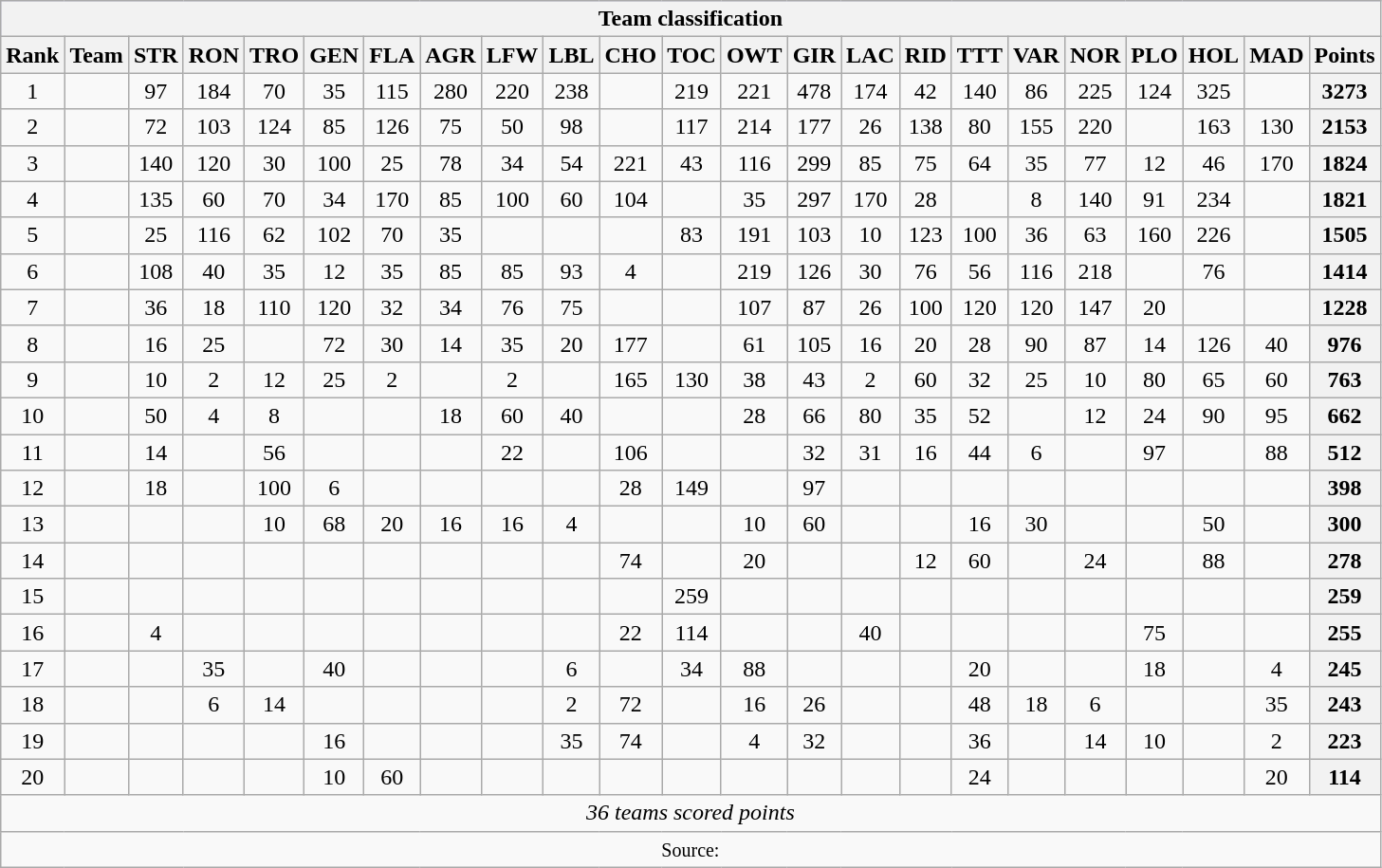<table class="wikitable" style="text-align:center">
<tr style="background:#ccf;">
<th colspan=23>Team classification</th>
</tr>
<tr>
<th>Rank</th>
<th>Team</th>
<th>STR</th>
<th>RON</th>
<th>TRO</th>
<th>GEN</th>
<th>FLA</th>
<th>AGR</th>
<th>LFW</th>
<th>LBL</th>
<th>CHO</th>
<th>TOC</th>
<th>OWT</th>
<th>GIR</th>
<th>LAC</th>
<th>RID</th>
<th>TTT</th>
<th>VAR</th>
<th>NOR</th>
<th>PLO</th>
<th>HOL</th>
<th>MAD</th>
<th>Points</th>
</tr>
<tr>
<td>1</td>
<td align=left></td>
<td>97</td>
<td>184</td>
<td>70</td>
<td>35</td>
<td>115</td>
<td>280</td>
<td>220</td>
<td>238</td>
<td></td>
<td>219</td>
<td>221</td>
<td>478</td>
<td>174</td>
<td>42</td>
<td>140</td>
<td>86</td>
<td>225</td>
<td>124</td>
<td>325</td>
<td></td>
<th>3273</th>
</tr>
<tr>
<td>2</td>
<td align=left></td>
<td>72</td>
<td>103</td>
<td>124</td>
<td>85</td>
<td>126</td>
<td>75</td>
<td>50</td>
<td>98</td>
<td></td>
<td>117</td>
<td>214</td>
<td>177</td>
<td>26</td>
<td>138</td>
<td>80</td>
<td>155</td>
<td>220</td>
<td></td>
<td>163</td>
<td>130</td>
<th>2153</th>
</tr>
<tr>
<td>3</td>
<td align=left></td>
<td>140</td>
<td>120</td>
<td>30</td>
<td>100</td>
<td>25</td>
<td>78</td>
<td>34</td>
<td>54</td>
<td>221</td>
<td>43</td>
<td>116</td>
<td>299</td>
<td>85</td>
<td>75</td>
<td>64</td>
<td>35</td>
<td>77</td>
<td>12</td>
<td>46</td>
<td>170</td>
<th>1824</th>
</tr>
<tr>
<td>4</td>
<td align=left></td>
<td>135</td>
<td>60</td>
<td>70</td>
<td>34</td>
<td>170</td>
<td>85</td>
<td>100</td>
<td>60</td>
<td>104</td>
<td></td>
<td>35</td>
<td>297</td>
<td>170</td>
<td>28</td>
<td></td>
<td>8</td>
<td>140</td>
<td>91</td>
<td>234</td>
<td></td>
<th>1821</th>
</tr>
<tr>
<td>5</td>
<td align=left></td>
<td>25</td>
<td>116</td>
<td>62</td>
<td>102</td>
<td>70</td>
<td>35</td>
<td></td>
<td></td>
<td></td>
<td>83</td>
<td>191</td>
<td>103</td>
<td>10</td>
<td>123</td>
<td>100</td>
<td>36</td>
<td>63</td>
<td>160</td>
<td>226</td>
<td></td>
<th>1505</th>
</tr>
<tr>
<td>6</td>
<td align=left></td>
<td>108</td>
<td>40</td>
<td>35</td>
<td>12</td>
<td>35</td>
<td>85</td>
<td>85</td>
<td>93</td>
<td>4</td>
<td></td>
<td>219</td>
<td>126</td>
<td>30</td>
<td>76</td>
<td>56</td>
<td>116</td>
<td>218</td>
<td></td>
<td>76</td>
<td></td>
<th>1414</th>
</tr>
<tr>
<td>7</td>
<td align=left></td>
<td>36</td>
<td>18</td>
<td>110</td>
<td>120</td>
<td>32</td>
<td>34</td>
<td>76</td>
<td>75</td>
<td></td>
<td></td>
<td>107</td>
<td>87</td>
<td>26</td>
<td>100</td>
<td>120</td>
<td>120</td>
<td>147</td>
<td>20</td>
<td></td>
<td></td>
<th>1228</th>
</tr>
<tr>
<td>8</td>
<td align=left></td>
<td>16</td>
<td>25</td>
<td></td>
<td>72</td>
<td>30</td>
<td>14</td>
<td>35</td>
<td>20</td>
<td>177</td>
<td></td>
<td>61</td>
<td>105</td>
<td>16</td>
<td>20</td>
<td>28</td>
<td>90</td>
<td>87</td>
<td>14</td>
<td>126</td>
<td>40</td>
<th>976</th>
</tr>
<tr>
<td>9</td>
<td align=left></td>
<td>10</td>
<td>2</td>
<td>12</td>
<td>25</td>
<td>2</td>
<td></td>
<td>2</td>
<td></td>
<td>165</td>
<td>130</td>
<td>38</td>
<td>43</td>
<td>2</td>
<td>60</td>
<td>32</td>
<td>25</td>
<td>10</td>
<td>80</td>
<td>65</td>
<td>60</td>
<th>763</th>
</tr>
<tr>
<td>10</td>
<td align=left></td>
<td>50</td>
<td>4</td>
<td>8</td>
<td></td>
<td></td>
<td>18</td>
<td>60</td>
<td>40</td>
<td></td>
<td></td>
<td>28</td>
<td>66</td>
<td>80</td>
<td>35</td>
<td>52</td>
<td></td>
<td>12</td>
<td>24</td>
<td>90</td>
<td>95</td>
<th>662</th>
</tr>
<tr>
<td>11</td>
<td align=left></td>
<td>14</td>
<td></td>
<td>56</td>
<td></td>
<td></td>
<td></td>
<td>22</td>
<td></td>
<td>106</td>
<td></td>
<td></td>
<td>32</td>
<td>31</td>
<td>16</td>
<td>44</td>
<td>6</td>
<td></td>
<td>97</td>
<td></td>
<td>88</td>
<th>512</th>
</tr>
<tr>
<td>12</td>
<td align=left></td>
<td>18</td>
<td></td>
<td>100</td>
<td>6</td>
<td></td>
<td></td>
<td></td>
<td></td>
<td>28</td>
<td>149</td>
<td></td>
<td>97</td>
<td></td>
<td></td>
<td></td>
<td></td>
<td></td>
<td></td>
<td></td>
<td></td>
<th>398</th>
</tr>
<tr>
<td>13</td>
<td align=left></td>
<td></td>
<td></td>
<td>10</td>
<td>68</td>
<td>20</td>
<td>16</td>
<td>16</td>
<td>4</td>
<td></td>
<td></td>
<td>10</td>
<td>60</td>
<td></td>
<td></td>
<td>16</td>
<td>30</td>
<td></td>
<td></td>
<td>50</td>
<td></td>
<th>300</th>
</tr>
<tr>
<td>14</td>
<td align=left></td>
<td></td>
<td></td>
<td></td>
<td></td>
<td></td>
<td></td>
<td></td>
<td></td>
<td>74</td>
<td></td>
<td>20</td>
<td></td>
<td></td>
<td>12</td>
<td>60</td>
<td></td>
<td>24</td>
<td></td>
<td>88</td>
<td></td>
<th>278</th>
</tr>
<tr>
<td>15</td>
<td align=left></td>
<td></td>
<td></td>
<td></td>
<td></td>
<td></td>
<td></td>
<td></td>
<td></td>
<td></td>
<td>259</td>
<td></td>
<td></td>
<td></td>
<td></td>
<td></td>
<td></td>
<td></td>
<td></td>
<td></td>
<td></td>
<th>259</th>
</tr>
<tr>
<td>16</td>
<td align=left></td>
<td>4</td>
<td></td>
<td></td>
<td></td>
<td></td>
<td></td>
<td></td>
<td></td>
<td>22</td>
<td>114</td>
<td></td>
<td></td>
<td>40</td>
<td></td>
<td></td>
<td></td>
<td></td>
<td>75</td>
<td></td>
<td></td>
<th>255</th>
</tr>
<tr>
<td>17</td>
<td align=left></td>
<td></td>
<td>35</td>
<td></td>
<td>40</td>
<td></td>
<td></td>
<td></td>
<td>6</td>
<td></td>
<td>34</td>
<td>88</td>
<td></td>
<td></td>
<td></td>
<td>20</td>
<td></td>
<td></td>
<td>18</td>
<td></td>
<td>4</td>
<th>245</th>
</tr>
<tr>
<td>18</td>
<td align=left></td>
<td></td>
<td>6</td>
<td>14</td>
<td></td>
<td></td>
<td></td>
<td></td>
<td>2</td>
<td>72</td>
<td></td>
<td>16</td>
<td>26</td>
<td></td>
<td></td>
<td>48</td>
<td>18</td>
<td>6</td>
<td></td>
<td></td>
<td>35</td>
<th>243</th>
</tr>
<tr>
<td>19</td>
<td align=left></td>
<td></td>
<td></td>
<td></td>
<td>16</td>
<td></td>
<td></td>
<td></td>
<td>35</td>
<td>74</td>
<td></td>
<td>4</td>
<td>32</td>
<td></td>
<td></td>
<td>36</td>
<td></td>
<td>14</td>
<td>10</td>
<td></td>
<td>2</td>
<th>223</th>
</tr>
<tr>
<td>20</td>
<td align=left></td>
<td></td>
<td></td>
<td></td>
<td>10</td>
<td>60</td>
<td></td>
<td></td>
<td></td>
<td></td>
<td></td>
<td></td>
<td></td>
<td></td>
<td></td>
<td>24</td>
<td></td>
<td></td>
<td></td>
<td></td>
<td>20</td>
<th>114</th>
</tr>
<tr>
<td colspan=23 align=center><em>36 teams scored points</em></td>
</tr>
<tr>
<td colspan=23><small>Source:</small></td>
</tr>
</table>
